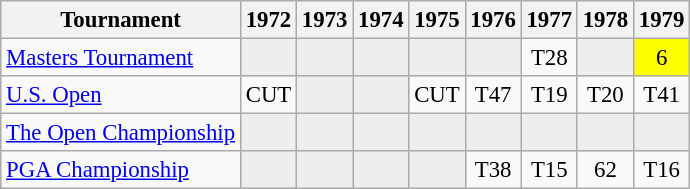<table class="wikitable" style="font-size:95%;text-align:center;">
<tr>
<th>Tournament</th>
<th>1972</th>
<th>1973</th>
<th>1974</th>
<th>1975</th>
<th>1976</th>
<th>1977</th>
<th>1978</th>
<th>1979</th>
</tr>
<tr>
<td align=left><a href='#'>Masters Tournament</a></td>
<td style="background:#eeeeee;"></td>
<td style="background:#eeeeee;"></td>
<td style="background:#eeeeee;"></td>
<td style="background:#eeeeee;"></td>
<td style="background:#eeeeee;"></td>
<td>T28</td>
<td style="background:#eeeeee;"></td>
<td style="background:yellow;">6</td>
</tr>
<tr>
<td align=left><a href='#'>U.S. Open</a></td>
<td>CUT</td>
<td style="background:#eeeeee;"></td>
<td style="background:#eeeeee;"></td>
<td>CUT</td>
<td>T47</td>
<td>T19</td>
<td>T20</td>
<td>T41</td>
</tr>
<tr>
<td align=left><a href='#'>The Open Championship</a></td>
<td style="background:#eeeeee;"></td>
<td style="background:#eeeeee;"></td>
<td style="background:#eeeeee;"></td>
<td style="background:#eeeeee;"></td>
<td style="background:#eeeeee;"></td>
<td style="background:#eeeeee;"></td>
<td style="background:#eeeeee;"></td>
<td style="background:#eeeeee;"></td>
</tr>
<tr>
<td align=left><a href='#'>PGA Championship</a></td>
<td style="background:#eeeeee;"></td>
<td style="background:#eeeeee;"></td>
<td style="background:#eeeeee;"></td>
<td style="background:#eeeeee;"></td>
<td>T38</td>
<td>T15</td>
<td>62</td>
<td>T16</td>
</tr>
</table>
